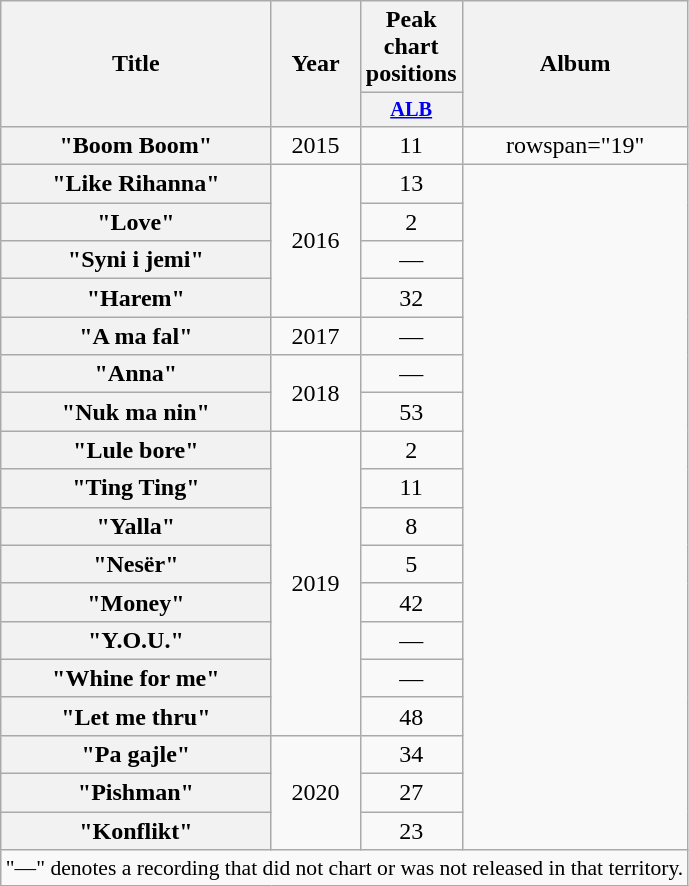<table class="wikitable plainrowheaders" style="text-align:center;">
<tr>
<th scope="col" rowspan="2">Title</th>
<th scope="col" rowspan="2">Year</th>
<th scope="col" colspan="1">Peak<br>chart<br>positions</th>
<th scope="col" rowspan="2">Album</th>
</tr>
<tr>
<th scope="col" style="width:3em;font-size:85%;"><a href='#'>ALB</a><br></th>
</tr>
<tr>
<th scope="row">"Boom Boom"</th>
<td>2015</td>
<td>11</td>
<td>rowspan="19" </td>
</tr>
<tr>
<th scope="row">"Like Rihanna"</th>
<td rowspan="4">2016</td>
<td>13</td>
</tr>
<tr>
<th scope="row">"Love"</th>
<td>2</td>
</tr>
<tr>
<th scope="row">"Syni i jemi"<br></th>
<td>—</td>
</tr>
<tr>
<th scope="row">"Harem"</th>
<td>32</td>
</tr>
<tr>
<th scope="row">"A ma fal"</th>
<td>2017</td>
<td>—</td>
</tr>
<tr>
<th scope="row">"Anna"</th>
<td rowspan="2">2018</td>
<td>—</td>
</tr>
<tr>
<th scope="row">"Nuk ma nin"</th>
<td>53</td>
</tr>
<tr>
<th scope="row">"Lule bore"<br></th>
<td rowspan="8">2019</td>
<td>2</td>
</tr>
<tr>
<th scope="row">"Ting Ting"</th>
<td>11</td>
</tr>
<tr>
<th scope="row">"Yalla"</th>
<td>8</td>
</tr>
<tr>
<th scope="row">"Nesër"<br></th>
<td>5</td>
</tr>
<tr>
<th scope="row">"Money"<br></th>
<td>42</td>
</tr>
<tr>
<th scope="row">"Y.O.U."<br></th>
<td>—</td>
</tr>
<tr>
<th scope="row">"Whine for me"<br></th>
<td>—</td>
</tr>
<tr>
<th scope="row">"Let me thru"<br></th>
<td>48</td>
</tr>
<tr>
<th scope="row">"Pa gajle"<br></th>
<td rowspan="3">2020</td>
<td>34</td>
</tr>
<tr>
<th scope="row">"Pishman"<br></th>
<td>27</td>
</tr>
<tr>
<th scope="row">"Konflikt"</th>
<td>23</td>
</tr>
<tr>
<td colspan="11" style="font-size:90%">"—" denotes a recording that did not chart or was not released in that territory.</td>
</tr>
</table>
